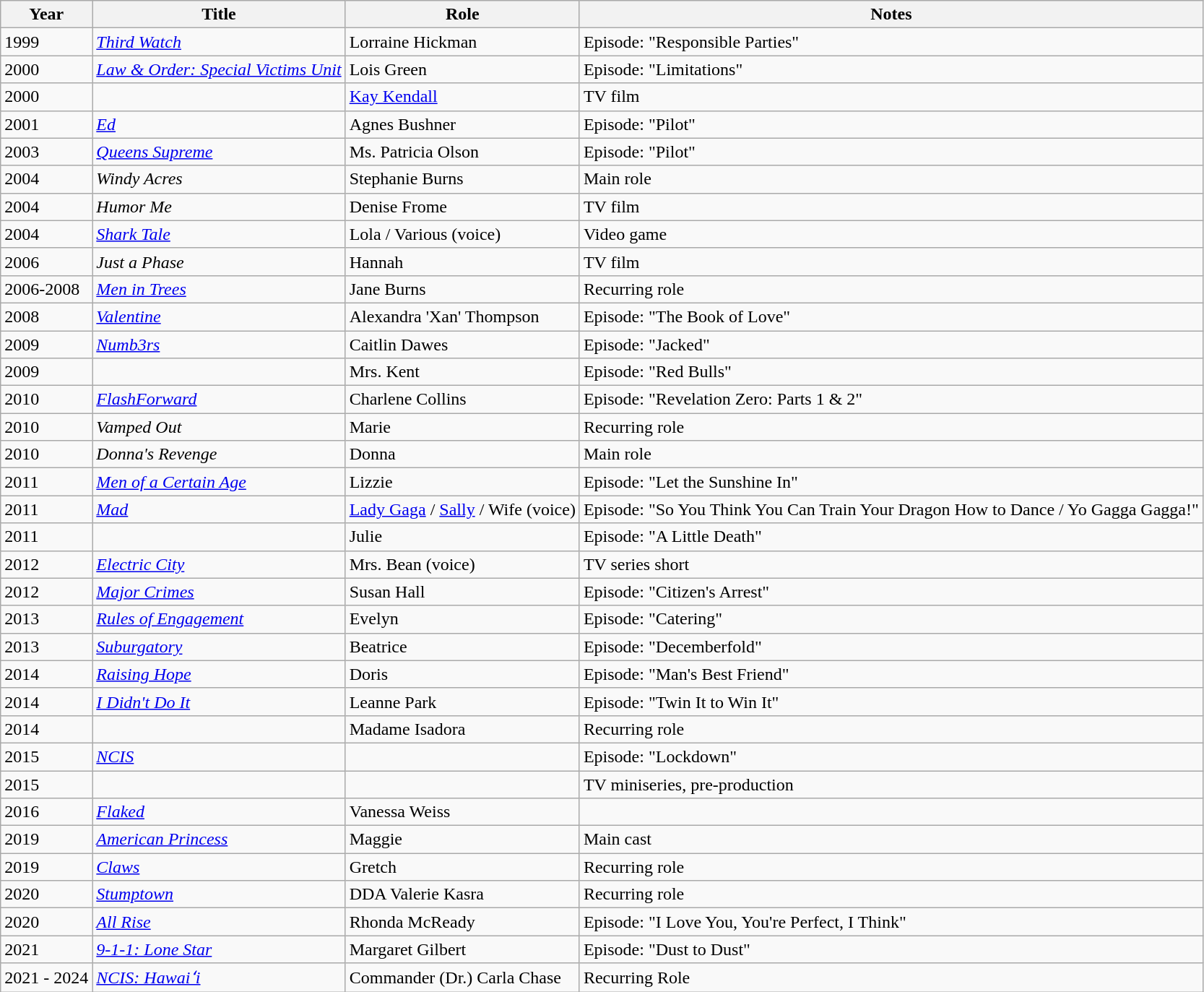<table class="wikitable sortable">
<tr>
<th>Year</th>
<th>Title</th>
<th>Role</th>
<th class="unsortable">Notes</th>
</tr>
<tr>
<td>1999</td>
<td><em><a href='#'>Third Watch</a></em></td>
<td>Lorraine Hickman</td>
<td>Episode: "Responsible Parties"</td>
</tr>
<tr>
<td>2000</td>
<td><em><a href='#'>Law & Order: Special Victims Unit</a></em></td>
<td>Lois Green</td>
<td>Episode: "Limitations"</td>
</tr>
<tr>
<td>2000</td>
<td><em></em></td>
<td><a href='#'>Kay Kendall</a></td>
<td>TV film</td>
</tr>
<tr>
<td>2001</td>
<td><em><a href='#'>Ed</a></em></td>
<td>Agnes Bushner</td>
<td>Episode: "Pilot"</td>
</tr>
<tr>
<td>2003</td>
<td><em><a href='#'>Queens Supreme</a></em></td>
<td>Ms. Patricia Olson</td>
<td>Episode: "Pilot"</td>
</tr>
<tr>
<td>2004</td>
<td><em>Windy Acres</em></td>
<td>Stephanie Burns</td>
<td>Main role</td>
</tr>
<tr>
<td>2004</td>
<td><em>Humor Me</em></td>
<td>Denise Frome</td>
<td>TV film</td>
</tr>
<tr>
<td>2004</td>
<td><em><a href='#'>Shark Tale</a></em></td>
<td>Lola / Various (voice)</td>
<td>Video game</td>
</tr>
<tr>
<td>2006</td>
<td><em>Just a Phase</em></td>
<td>Hannah</td>
<td>TV film</td>
</tr>
<tr>
<td>2006-2008</td>
<td><em><a href='#'>Men in Trees</a></em></td>
<td>Jane Burns</td>
<td>Recurring role</td>
</tr>
<tr>
<td>2008</td>
<td><em><a href='#'>Valentine</a></em></td>
<td>Alexandra 'Xan' Thompson</td>
<td>Episode: "The Book of Love"</td>
</tr>
<tr>
<td>2009</td>
<td><em><a href='#'>Numb3rs</a></em></td>
<td>Caitlin Dawes</td>
<td>Episode: "Jacked"</td>
</tr>
<tr>
<td>2009</td>
<td><em></em></td>
<td>Mrs. Kent</td>
<td>Episode: "Red Bulls"</td>
</tr>
<tr>
<td>2010</td>
<td><em><a href='#'>FlashForward</a></em></td>
<td>Charlene Collins</td>
<td>Episode: "Revelation Zero: Parts 1 & 2"</td>
</tr>
<tr>
<td>2010</td>
<td><em>Vamped Out</em></td>
<td>Marie</td>
<td>Recurring role</td>
</tr>
<tr>
<td>2010</td>
<td><em>Donna's Revenge</em></td>
<td>Donna</td>
<td>Main role</td>
</tr>
<tr>
<td>2011</td>
<td><em><a href='#'>Men of a Certain Age</a></em></td>
<td>Lizzie</td>
<td>Episode: "Let the Sunshine In"</td>
</tr>
<tr>
<td>2011</td>
<td><em><a href='#'>Mad</a></em></td>
<td><a href='#'>Lady Gaga</a> / <a href='#'>Sally</a> / Wife (voice)</td>
<td>Episode: "So You Think You Can Train Your Dragon How to Dance / Yo Gagga Gagga!"</td>
</tr>
<tr>
<td>2011</td>
<td><em></em></td>
<td>Julie</td>
<td>Episode: "A Little Death"</td>
</tr>
<tr>
<td>2012</td>
<td><em><a href='#'>Electric City</a></em></td>
<td>Mrs. Bean (voice)</td>
<td>TV series short</td>
</tr>
<tr>
<td>2012</td>
<td><em><a href='#'>Major Crimes</a></em></td>
<td>Susan Hall</td>
<td>Episode: "Citizen's Arrest"</td>
</tr>
<tr>
<td>2013</td>
<td><em><a href='#'>Rules of Engagement</a></em></td>
<td>Evelyn</td>
<td>Episode: "Catering"</td>
</tr>
<tr>
<td>2013</td>
<td><em><a href='#'>Suburgatory</a></em></td>
<td>Beatrice</td>
<td>Episode: "Decemberfold"</td>
</tr>
<tr>
<td>2014</td>
<td><em><a href='#'>Raising Hope</a></em></td>
<td>Doris</td>
<td>Episode: "Man's Best Friend"</td>
</tr>
<tr>
<td>2014</td>
<td><em><a href='#'>I Didn't Do It</a></em></td>
<td>Leanne Park</td>
<td>Episode: "Twin It to Win It"</td>
</tr>
<tr>
<td>2014</td>
<td><em></em></td>
<td>Madame Isadora</td>
<td>Recurring role</td>
</tr>
<tr>
<td>2015</td>
<td><em><a href='#'>NCIS</a></em></td>
<td></td>
<td>Episode: "Lockdown"</td>
</tr>
<tr>
<td>2015</td>
<td><em></em></td>
<td></td>
<td>TV miniseries, pre-production</td>
</tr>
<tr>
<td>2016</td>
<td><em><a href='#'>Flaked</a></em></td>
<td>Vanessa Weiss</td>
<td></td>
</tr>
<tr>
<td>2019</td>
<td><em><a href='#'>American Princess</a></em></td>
<td>Maggie</td>
<td>Main cast</td>
</tr>
<tr>
<td>2019</td>
<td><em><a href='#'>Claws</a></em></td>
<td>Gretch</td>
<td>Recurring role</td>
</tr>
<tr>
<td>2020</td>
<td><em><a href='#'>Stumptown</a></em></td>
<td>DDA Valerie Kasra</td>
<td>Recurring role</td>
</tr>
<tr>
<td>2020</td>
<td><em><a href='#'>All Rise</a></em></td>
<td>Rhonda McReady</td>
<td>Episode: "I Love You, You're Perfect, I Think"</td>
</tr>
<tr>
<td>2021</td>
<td><em><a href='#'>9-1-1: Lone Star</a></em></td>
<td>Margaret Gilbert</td>
<td>Episode: "Dust to Dust"</td>
</tr>
<tr>
<td>2021 - 2024</td>
<td><em><a href='#'>NCIS: Hawaiʻi</a></em></td>
<td>Commander (Dr.) Carla Chase</td>
<td>Recurring Role</td>
</tr>
</table>
